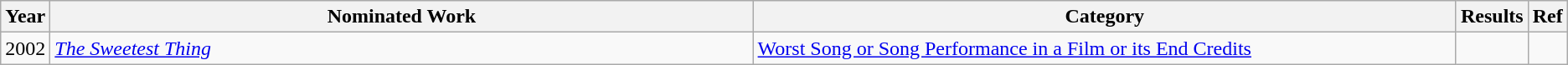<table class="wikitable">
<tr>
<th scope="col" style="width:1em;">Year</th>
<th scope="col" style="width:35em;">Nominated Work</th>
<th scope="col" style="width:35em;">Category</th>
<th scope="col" style="width:1em;">Results</th>
<th scope="col" style="width:1em;">Ref</th>
</tr>
<tr>
<td>2002</td>
<td><em><a href='#'>The Sweetest Thing</a></em></td>
<td><a href='#'>Worst Song or Song Performance in a Film or its End Credits</a></td>
<td></td>
<td></td>
</tr>
</table>
